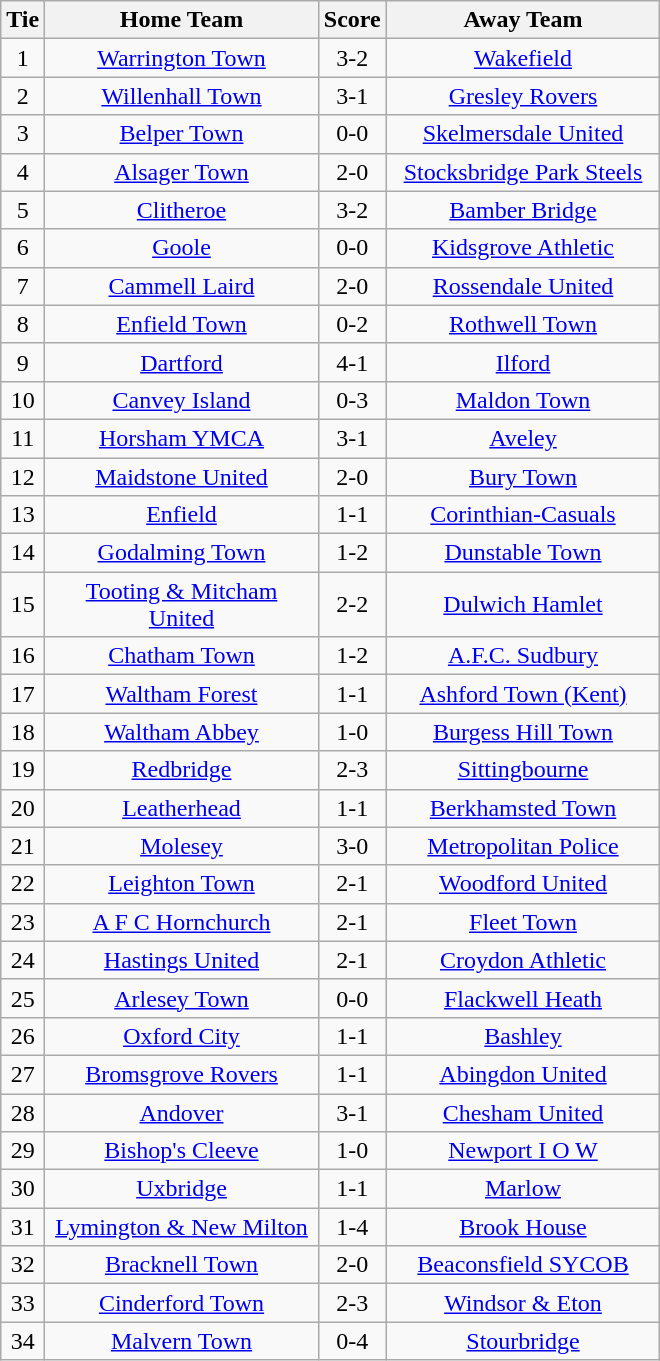<table class="wikitable" style="text-align:center;">
<tr>
<th width=20>Tie</th>
<th width=175>Home Team</th>
<th width=20>Score</th>
<th width=175>Away Team</th>
</tr>
<tr>
<td>1</td>
<td><a href='#'>Warrington Town</a></td>
<td>3-2</td>
<td><a href='#'>Wakefield</a></td>
</tr>
<tr>
<td>2</td>
<td><a href='#'>Willenhall Town</a></td>
<td>3-1</td>
<td><a href='#'>Gresley Rovers</a></td>
</tr>
<tr>
<td>3</td>
<td><a href='#'>Belper Town</a></td>
<td>0-0</td>
<td><a href='#'>Skelmersdale United</a></td>
</tr>
<tr>
<td>4</td>
<td><a href='#'>Alsager Town</a></td>
<td>2-0</td>
<td><a href='#'>Stocksbridge Park Steels</a></td>
</tr>
<tr>
<td>5</td>
<td><a href='#'>Clitheroe</a></td>
<td>3-2</td>
<td><a href='#'>Bamber Bridge</a></td>
</tr>
<tr>
<td>6</td>
<td><a href='#'>Goole</a></td>
<td>0-0</td>
<td><a href='#'>Kidsgrove Athletic</a></td>
</tr>
<tr>
<td>7</td>
<td><a href='#'>Cammell Laird</a></td>
<td>2-0</td>
<td><a href='#'>Rossendale United</a></td>
</tr>
<tr>
<td>8</td>
<td><a href='#'>Enfield Town</a></td>
<td>0-2</td>
<td><a href='#'>Rothwell Town</a></td>
</tr>
<tr>
<td>9</td>
<td><a href='#'>Dartford</a></td>
<td>4-1</td>
<td><a href='#'>Ilford</a></td>
</tr>
<tr>
<td>10</td>
<td><a href='#'>Canvey Island</a></td>
<td>0-3</td>
<td><a href='#'>Maldon Town</a></td>
</tr>
<tr>
<td>11</td>
<td><a href='#'>Horsham YMCA</a></td>
<td>3-1</td>
<td><a href='#'>Aveley</a></td>
</tr>
<tr>
<td>12</td>
<td><a href='#'>Maidstone United</a></td>
<td>2-0</td>
<td><a href='#'>Bury Town</a></td>
</tr>
<tr>
<td>13</td>
<td><a href='#'>Enfield</a></td>
<td>1-1</td>
<td><a href='#'>Corinthian-Casuals</a></td>
</tr>
<tr>
<td>14</td>
<td><a href='#'>Godalming Town</a></td>
<td>1-2</td>
<td><a href='#'>Dunstable Town</a></td>
</tr>
<tr>
<td>15</td>
<td><a href='#'>Tooting & Mitcham United</a></td>
<td>2-2</td>
<td><a href='#'>Dulwich Hamlet</a></td>
</tr>
<tr>
<td>16</td>
<td><a href='#'>Chatham Town</a></td>
<td>1-2</td>
<td><a href='#'>A.F.C. Sudbury</a></td>
</tr>
<tr>
<td>17</td>
<td><a href='#'>Waltham Forest</a></td>
<td>1-1</td>
<td><a href='#'>Ashford Town (Kent)</a></td>
</tr>
<tr>
<td>18</td>
<td><a href='#'>Waltham Abbey</a></td>
<td>1-0</td>
<td><a href='#'>Burgess Hill Town</a></td>
</tr>
<tr>
<td>19</td>
<td><a href='#'>Redbridge</a></td>
<td>2-3</td>
<td><a href='#'>Sittingbourne</a></td>
</tr>
<tr>
<td>20</td>
<td><a href='#'>Leatherhead</a></td>
<td>1-1</td>
<td><a href='#'>Berkhamsted Town</a></td>
</tr>
<tr>
<td>21</td>
<td><a href='#'>Molesey</a></td>
<td>3-0</td>
<td><a href='#'>Metropolitan Police</a></td>
</tr>
<tr>
<td>22</td>
<td><a href='#'>Leighton Town</a></td>
<td>2-1</td>
<td><a href='#'>Woodford United</a></td>
</tr>
<tr>
<td>23</td>
<td><a href='#'>A F C Hornchurch</a></td>
<td>2-1</td>
<td><a href='#'>Fleet Town</a></td>
</tr>
<tr>
<td>24</td>
<td><a href='#'>Hastings United</a></td>
<td>2-1</td>
<td><a href='#'>Croydon Athletic</a></td>
</tr>
<tr>
<td>25</td>
<td><a href='#'>Arlesey Town</a></td>
<td>0-0</td>
<td><a href='#'>Flackwell Heath</a></td>
</tr>
<tr>
<td>26</td>
<td><a href='#'>Oxford City</a></td>
<td>1-1</td>
<td><a href='#'>Bashley</a></td>
</tr>
<tr>
<td>27</td>
<td><a href='#'>Bromsgrove Rovers</a></td>
<td>1-1</td>
<td><a href='#'>Abingdon United</a></td>
</tr>
<tr>
<td>28</td>
<td><a href='#'>Andover</a></td>
<td>3-1</td>
<td><a href='#'>Chesham United</a></td>
</tr>
<tr>
<td>29</td>
<td><a href='#'>Bishop's Cleeve</a></td>
<td>1-0</td>
<td><a href='#'>Newport I O W</a></td>
</tr>
<tr>
<td>30</td>
<td><a href='#'>Uxbridge</a></td>
<td>1-1</td>
<td><a href='#'>Marlow</a></td>
</tr>
<tr>
<td>31</td>
<td><a href='#'>Lymington & New Milton</a></td>
<td>1-4</td>
<td><a href='#'>Brook House</a></td>
</tr>
<tr>
<td>32</td>
<td><a href='#'>Bracknell Town</a></td>
<td>2-0</td>
<td><a href='#'>Beaconsfield SYCOB</a></td>
</tr>
<tr>
<td>33</td>
<td><a href='#'>Cinderford Town</a></td>
<td>2-3</td>
<td><a href='#'>Windsor & Eton</a></td>
</tr>
<tr>
<td>34</td>
<td><a href='#'>Malvern Town</a></td>
<td>0-4</td>
<td><a href='#'>Stourbridge</a></td>
</tr>
</table>
